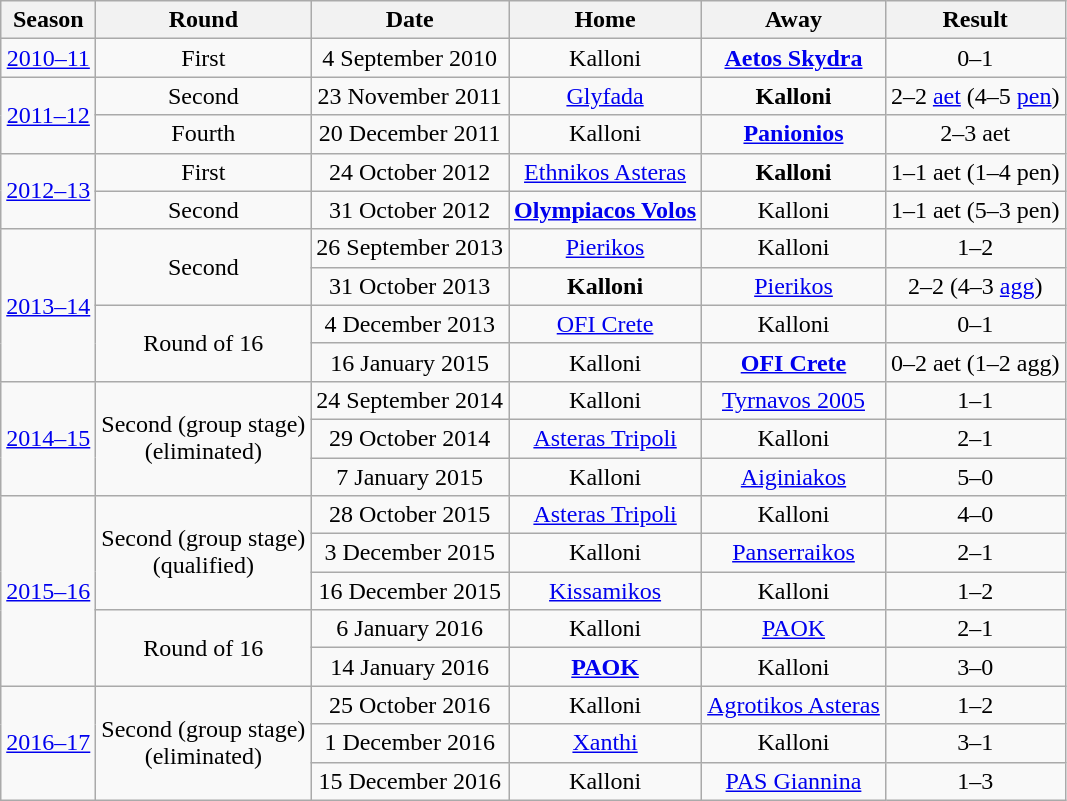<table class="wikitable" style="text-align:center;">
<tr>
<th>Season</th>
<th>Round</th>
<th>Date</th>
<th>Home</th>
<th>Away</th>
<th>Result</th>
</tr>
<tr>
<td><a href='#'>2010–11</a></td>
<td>First</td>
<td>4 September 2010</td>
<td>Kalloni</td>
<td><strong><a href='#'>Aetos Skydra</a></strong></td>
<td>0–1</td>
</tr>
<tr>
<td rowspan=2><a href='#'>2011–12</a></td>
<td>Second</td>
<td>23 November 2011</td>
<td><a href='#'>Glyfada</a></td>
<td><strong>Kalloni</strong></td>
<td>2–2 <a href='#'>aet</a> (4–5 <a href='#'>pen</a>)</td>
</tr>
<tr>
<td>Fourth</td>
<td>20 December 2011</td>
<td>Kalloni</td>
<td><strong><a href='#'>Panionios</a></strong></td>
<td>2–3 aet</td>
</tr>
<tr>
<td rowspan=2><a href='#'>2012–13</a></td>
<td>First</td>
<td>24 October 2012</td>
<td><a href='#'>Ethnikos Asteras</a></td>
<td><strong>Kalloni</strong></td>
<td>1–1 aet (1–4 pen)</td>
</tr>
<tr>
<td>Second</td>
<td>31 October 2012</td>
<td><strong><a href='#'>Olympiacos Volos</a></strong></td>
<td>Kalloni</td>
<td>1–1 aet (5–3 pen)</td>
</tr>
<tr>
<td rowspan=4><a href='#'>2013–14</a></td>
<td rowspan=2>Second</td>
<td>26 September 2013</td>
<td><a href='#'>Pierikos</a></td>
<td>Kalloni</td>
<td>1–2</td>
</tr>
<tr>
<td>31 October 2013</td>
<td><strong>Kalloni</strong></td>
<td><a href='#'>Pierikos</a></td>
<td>2–2 (4–3 <a href='#'>agg</a>)</td>
</tr>
<tr>
<td rowspan=2>Round of 16</td>
<td>4 December 2013</td>
<td><a href='#'>OFI Crete</a></td>
<td>Kalloni</td>
<td>0–1</td>
</tr>
<tr>
<td>16 January 2015</td>
<td>Kalloni</td>
<td><strong><a href='#'>OFI Crete</a></strong></td>
<td>0–2 aet (1–2 agg)</td>
</tr>
<tr>
<td rowspan=3><a href='#'>2014–15</a></td>
<td rowspan=3>Second (group stage)<br>(eliminated)</td>
<td>24 September 2014</td>
<td>Kalloni</td>
<td><a href='#'>Tyrnavos 2005</a></td>
<td>1–1</td>
</tr>
<tr>
<td>29 October 2014</td>
<td><a href='#'>Asteras Tripoli</a></td>
<td>Kalloni</td>
<td>2–1</td>
</tr>
<tr>
<td>7 January 2015</td>
<td>Kalloni</td>
<td><a href='#'>Aiginiakos</a></td>
<td>5–0</td>
</tr>
<tr>
<td rowspan=5><a href='#'>2015–16</a></td>
<td rowspan=3>Second (group stage)<br>(qualified)</td>
<td>28 October 2015</td>
<td><a href='#'>Asteras Tripoli</a></td>
<td>Kalloni</td>
<td>4–0</td>
</tr>
<tr>
<td>3 December 2015</td>
<td>Kalloni</td>
<td><a href='#'>Panserraikos</a></td>
<td>2–1</td>
</tr>
<tr>
<td>16 December 2015</td>
<td><a href='#'>Kissamikos</a></td>
<td>Kalloni</td>
<td>1–2</td>
</tr>
<tr>
<td rowspan=2>Round of 16</td>
<td>6 January 2016</td>
<td>Kalloni</td>
<td><a href='#'>PAOK</a></td>
<td>2–1</td>
</tr>
<tr>
<td>14 January 2016</td>
<td><a href='#'><strong>PAOK</strong></a></td>
<td>Kalloni</td>
<td>3–0</td>
</tr>
<tr>
<td rowspan=3><a href='#'>2016–17</a></td>
<td rowspan=3>Second (group stage)<br>(eliminated)</td>
<td>25 October 2016</td>
<td>Kalloni</td>
<td><a href='#'>Agrotikos Asteras</a></td>
<td>1–2</td>
</tr>
<tr>
<td>1 December 2016</td>
<td><a href='#'>Xanthi</a></td>
<td>Kalloni</td>
<td>3–1</td>
</tr>
<tr>
<td>15 December 2016</td>
<td>Kalloni</td>
<td><a href='#'>PAS Giannina</a></td>
<td>1–3</td>
</tr>
</table>
